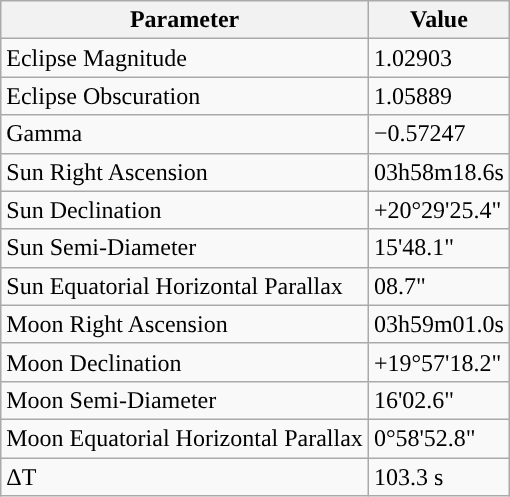<table class="wikitable">
<tr>
<th>Parameter</th>
<th>Value</th>
</tr>
<tr>
<td>Eclipse Magnitude</td>
<td>1.02903</td>
</tr>
<tr>
<td>Eclipse Obscuration</td>
<td>1.05889</td>
</tr>
<tr>
<td>Gamma</td>
<td>−0.57247</td>
</tr>
<tr>
<td>Sun Right Ascension</td>
<td>03h58m18.6s</td>
</tr>
<tr>
<td>Sun Declination</td>
<td>+20°29'25.4"</td>
</tr>
<tr>
<td>Sun Semi-Diameter</td>
<td>15'48.1"</td>
</tr>
<tr>
<td>Sun Equatorial Horizontal Parallax</td>
<td>08.7"</td>
</tr>
<tr>
<td>Moon Right Ascension</td>
<td>03h59m01.0s</td>
</tr>
<tr>
<td>Moon Declination</td>
<td>+19°57'18.2"</td>
</tr>
<tr>
<td>Moon Semi-Diameter</td>
<td>16'02.6"</td>
</tr>
<tr>
<td>Moon Equatorial Horizontal Parallax</td>
<td>0°58'52.8"</td>
</tr>
<tr>
<td>ΔT</td>
<td>103.3 s</td>
</tr>
</table>
